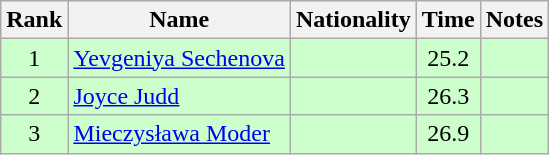<table class="wikitable sortable" style="text-align:center">
<tr>
<th>Rank</th>
<th>Name</th>
<th>Nationality</th>
<th>Time</th>
<th>Notes</th>
</tr>
<tr bgcolor=ccffcc>
<td>1</td>
<td align=left><a href='#'>Yevgeniya Sechenova</a></td>
<td align=left></td>
<td>25.2</td>
<td></td>
</tr>
<tr bgcolor=ccffcc>
<td>2</td>
<td align=left><a href='#'>Joyce Judd</a></td>
<td align=left></td>
<td>26.3</td>
<td></td>
</tr>
<tr bgcolor=ccffcc>
<td>3</td>
<td align=left><a href='#'>Mieczysława Moder</a></td>
<td align=left></td>
<td>26.9</td>
<td></td>
</tr>
</table>
